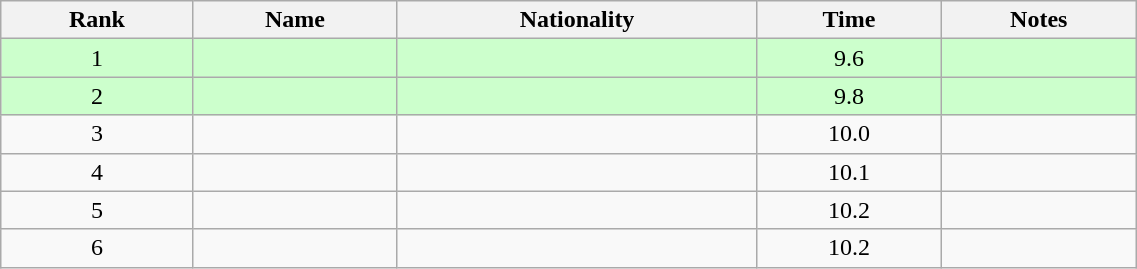<table class="wikitable sortable" style="text-align:center; width: 60%">
<tr>
<th>Rank</th>
<th>Name</th>
<th>Nationality</th>
<th>Time</th>
<th>Notes</th>
</tr>
<tr bgcolor=ccffcc>
<td>1</td>
<td align=left></td>
<td align=left></td>
<td>9.6</td>
<td></td>
</tr>
<tr bgcolor=ccffcc>
<td>2</td>
<td align=left></td>
<td align=left></td>
<td>9.8</td>
<td></td>
</tr>
<tr>
<td>3</td>
<td align=left></td>
<td align=left></td>
<td>10.0</td>
<td></td>
</tr>
<tr>
<td>4</td>
<td align=left></td>
<td align=left></td>
<td>10.1</td>
<td></td>
</tr>
<tr>
<td>5</td>
<td align=left></td>
<td align=left></td>
<td>10.2</td>
<td></td>
</tr>
<tr>
<td>6</td>
<td align=left></td>
<td align=left></td>
<td>10.2</td>
<td></td>
</tr>
</table>
